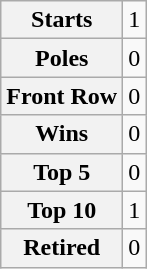<table class="wikitable" style="text-align:center">
<tr>
<th>Starts</th>
<td>1</td>
</tr>
<tr>
<th>Poles</th>
<td>0</td>
</tr>
<tr>
<th>Front Row</th>
<td>0</td>
</tr>
<tr>
<th>Wins</th>
<td>0</td>
</tr>
<tr>
<th>Top 5</th>
<td>0</td>
</tr>
<tr>
<th>Top 10</th>
<td>1</td>
</tr>
<tr>
<th>Retired</th>
<td>0</td>
</tr>
</table>
